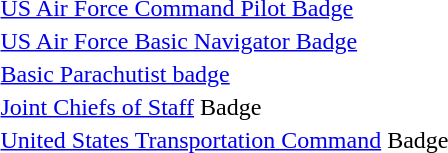<table>
<tr>
<td></td>
<td><a href='#'>US Air Force Command Pilot Badge</a></td>
</tr>
<tr>
<td></td>
<td><a href='#'>US Air Force Basic Navigator Badge</a></td>
</tr>
<tr>
<td></td>
<td><a href='#'>Basic Parachutist badge</a></td>
</tr>
<tr>
<td></td>
<td><a href='#'>Joint Chiefs of Staff</a> Badge</td>
</tr>
<tr>
<td></td>
<td><a href='#'>United States Transportation Command</a> Badge</td>
</tr>
</table>
